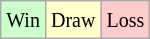<table class="wikitable">
<tr>
<td style="background-color: #CCFFCC;"><small>Win</small></td>
<td style="background-color: #FFFFCC;"><small>Draw</small></td>
<td style="background-color: #FFCCCC;"><small>Loss</small></td>
</tr>
</table>
